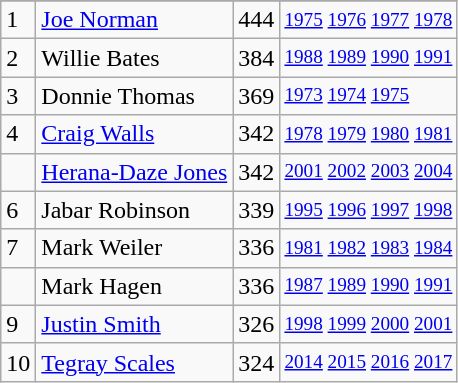<table class="wikitable">
<tr>
</tr>
<tr>
<td>1</td>
<td><a href='#'>Joe Norman</a></td>
<td>444</td>
<td style="font-size:80%;"><a href='#'>1975</a> <a href='#'>1976</a> <a href='#'>1977</a> <a href='#'>1978</a></td>
</tr>
<tr>
<td>2</td>
<td>Willie Bates</td>
<td>384</td>
<td style="font-size:80%;"><a href='#'>1988</a> <a href='#'>1989</a> <a href='#'>1990</a> <a href='#'>1991</a></td>
</tr>
<tr>
<td>3</td>
<td>Donnie Thomas</td>
<td>369</td>
<td style="font-size:80%;"><a href='#'>1973</a> <a href='#'>1974</a> <a href='#'>1975</a></td>
</tr>
<tr>
<td>4</td>
<td><a href='#'>Craig Walls</a></td>
<td>342</td>
<td style="font-size:80%;"><a href='#'>1978</a> <a href='#'>1979</a> <a href='#'>1980</a> <a href='#'>1981</a></td>
</tr>
<tr>
<td></td>
<td><a href='#'>Herana-Daze Jones</a></td>
<td>342</td>
<td style="font-size:80%;"><a href='#'>2001</a> <a href='#'>2002</a> <a href='#'>2003</a> <a href='#'>2004</a></td>
</tr>
<tr>
<td>6</td>
<td>Jabar Robinson</td>
<td>339</td>
<td style="font-size:80%;"><a href='#'>1995</a> <a href='#'>1996</a> <a href='#'>1997</a> <a href='#'>1998</a></td>
</tr>
<tr>
<td>7</td>
<td>Mark Weiler</td>
<td>336</td>
<td style="font-size:80%;"><a href='#'>1981</a> <a href='#'>1982</a> <a href='#'>1983</a> <a href='#'>1984</a></td>
</tr>
<tr>
<td></td>
<td>Mark Hagen</td>
<td>336</td>
<td style="font-size:80%;"><a href='#'>1987</a> <a href='#'>1989</a> <a href='#'>1990</a> <a href='#'>1991</a></td>
</tr>
<tr>
<td>9</td>
<td><a href='#'>Justin Smith</a></td>
<td>326</td>
<td style="font-size:80%;"><a href='#'>1998</a> <a href='#'>1999</a> <a href='#'>2000</a> <a href='#'>2001</a></td>
</tr>
<tr>
<td>10</td>
<td><a href='#'>Tegray Scales</a></td>
<td>324</td>
<td style="font-size:80%;"><a href='#'>2014</a> <a href='#'>2015</a> <a href='#'>2016</a> <a href='#'>2017</a></td>
</tr>
</table>
